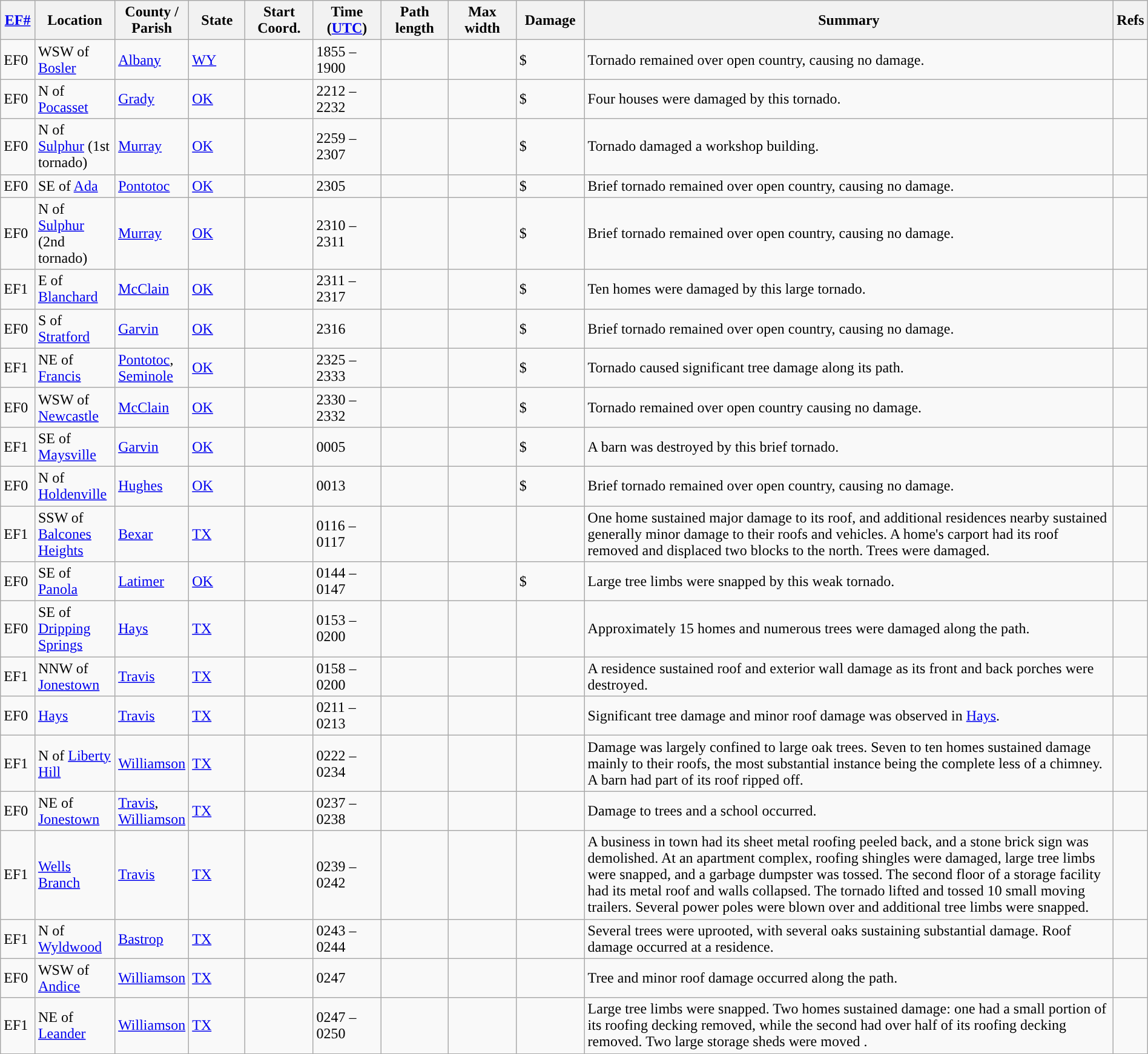<table class="wikitable sortable" style="width:100%;">
<tr>
<th scope="col" width="3%" align="center"><a href='#'>EF#</a></th>
<th scope="col" width="7%" align="center" class="unsortable">Location</th>
<th scope="col" width="6%" align="center" class="unsortable">County / Parish</th>
<th scope="col" width="5%" align="center">State</th>
<th scope="col" width="6%" align="center">Start Coord.</th>
<th scope="col" width="6%" align="center">Time (<a href='#'>UTC</a>)</th>
<th scope="col" width="6%" align="center">Path length</th>
<th scope="col" width="6%" align="center">Max width</th>
<th scope="col" width="6%" align="center">Damage</th>
<th scope="col" width="48%" class="unsortable" align="center">Summary</th>
<th scope="col" width="48%" class="unsortable" align="center">Refs</th>
</tr>
<tr>
<td>EF0</td>
<td>WSW of <a href='#'>Bosler</a></td>
<td><a href='#'>Albany</a></td>
<td><a href='#'>WY</a></td>
<td></td>
<td>1855 – 1900</td>
<td></td>
<td></td>
<td>$</td>
<td>Tornado remained over open country, causing no damage.</td>
<td></td>
</tr>
<tr>
<td>EF0</td>
<td>N of <a href='#'>Pocasset</a></td>
<td><a href='#'>Grady</a></td>
<td><a href='#'>OK</a></td>
<td></td>
<td>2212 – 2232</td>
<td></td>
<td></td>
<td>$</td>
<td>Four houses were damaged by this tornado.</td>
<td></td>
</tr>
<tr>
<td>EF0</td>
<td>N of <a href='#'>Sulphur</a> (1st tornado)</td>
<td><a href='#'>Murray</a></td>
<td><a href='#'>OK</a></td>
<td></td>
<td>2259 – 2307</td>
<td></td>
<td></td>
<td>$</td>
<td>Tornado damaged a workshop building.</td>
<td></td>
</tr>
<tr>
<td>EF0</td>
<td>SE of <a href='#'>Ada</a></td>
<td><a href='#'>Pontotoc</a></td>
<td><a href='#'>OK</a></td>
<td></td>
<td>2305</td>
<td></td>
<td></td>
<td>$</td>
<td>Brief tornado remained over open country, causing no damage.</td>
<td></td>
</tr>
<tr>
<td>EF0</td>
<td>N of <a href='#'>Sulphur</a> (2nd tornado)</td>
<td><a href='#'>Murray</a></td>
<td><a href='#'>OK</a></td>
<td></td>
<td>2310 – 2311</td>
<td></td>
<td></td>
<td>$</td>
<td>Brief tornado remained over open country, causing no damage.</td>
<td></td>
</tr>
<tr>
<td>EF1</td>
<td>E of <a href='#'>Blanchard</a></td>
<td><a href='#'>McClain</a></td>
<td><a href='#'>OK</a></td>
<td></td>
<td>2311 – 2317</td>
<td></td>
<td></td>
<td>$</td>
<td>Ten homes were damaged by this large tornado.</td>
<td></td>
</tr>
<tr>
<td>EF0</td>
<td>S of <a href='#'>Stratford</a></td>
<td><a href='#'>Garvin</a></td>
<td><a href='#'>OK</a></td>
<td></td>
<td>2316</td>
<td></td>
<td></td>
<td>$</td>
<td>Brief tornado remained over open country, causing no damage.</td>
<td></td>
</tr>
<tr>
<td>EF1</td>
<td>NE of <a href='#'>Francis</a></td>
<td><a href='#'>Pontotoc</a>, <a href='#'>Seminole</a></td>
<td><a href='#'>OK</a></td>
<td></td>
<td>2325 – 2333</td>
<td></td>
<td></td>
<td>$</td>
<td>Tornado caused significant tree damage along its path.</td>
<td></td>
</tr>
<tr>
<td>EF0</td>
<td>WSW of <a href='#'>Newcastle</a></td>
<td><a href='#'>McClain</a></td>
<td><a href='#'>OK</a></td>
<td></td>
<td>2330 – 2332</td>
<td></td>
<td></td>
<td>$</td>
<td>Tornado remained over open country causing no damage.</td>
<td></td>
</tr>
<tr>
<td>EF1</td>
<td>SE of <a href='#'>Maysville</a></td>
<td><a href='#'>Garvin</a></td>
<td><a href='#'>OK</a></td>
<td></td>
<td>0005</td>
<td></td>
<td></td>
<td>$</td>
<td>A barn was destroyed by this brief tornado.</td>
<td></td>
</tr>
<tr>
<td>EF0</td>
<td>N of <a href='#'>Holdenville</a></td>
<td><a href='#'>Hughes</a></td>
<td><a href='#'>OK</a></td>
<td></td>
<td>0013</td>
<td></td>
<td></td>
<td>$</td>
<td>Brief tornado remained over open country, causing no damage.</td>
<td></td>
</tr>
<tr>
<td>EF1</td>
<td>SSW of <a href='#'>Balcones Heights</a></td>
<td><a href='#'>Bexar</a></td>
<td><a href='#'>TX</a></td>
<td></td>
<td>0116 – 0117</td>
<td></td>
<td></td>
<td></td>
<td>One home sustained major damage to its roof, and additional residences nearby sustained generally minor damage to their roofs and vehicles. A home's carport had its roof removed and displaced two blocks to the north. Trees were damaged.</td>
<td></td>
</tr>
<tr>
<td>EF0</td>
<td>SE of <a href='#'>Panola</a></td>
<td><a href='#'>Latimer</a></td>
<td><a href='#'>OK</a></td>
<td></td>
<td>0144 – 0147</td>
<td></td>
<td></td>
<td>$</td>
<td>Large tree limbs were snapped by this weak tornado.</td>
<td></td>
</tr>
<tr>
<td>EF0</td>
<td>SE of <a href='#'>Dripping Springs</a></td>
<td><a href='#'>Hays</a></td>
<td><a href='#'>TX</a></td>
<td></td>
<td>0153 – 0200</td>
<td></td>
<td></td>
<td></td>
<td>Approximately 15 homes and numerous trees were damaged along the path.</td>
<td></td>
</tr>
<tr>
<td>EF1</td>
<td>NNW of <a href='#'>Jonestown</a></td>
<td><a href='#'>Travis</a></td>
<td><a href='#'>TX</a></td>
<td></td>
<td>0158 – 0200</td>
<td></td>
<td></td>
<td></td>
<td>A residence sustained roof and exterior wall damage as its front and back porches were destroyed.</td>
<td></td>
</tr>
<tr>
<td>EF0</td>
<td><a href='#'>Hays</a></td>
<td><a href='#'>Travis</a></td>
<td><a href='#'>TX</a></td>
<td></td>
<td>0211 – 0213</td>
<td></td>
<td></td>
<td></td>
<td>Significant tree damage and minor roof damage was observed in <a href='#'>Hays</a>.</td>
<td></td>
</tr>
<tr>
<td>EF1</td>
<td>N of <a href='#'>Liberty Hill</a></td>
<td><a href='#'>Williamson</a></td>
<td><a href='#'>TX</a></td>
<td></td>
<td>0222 – 0234</td>
<td></td>
<td></td>
<td></td>
<td>Damage was largely confined to large oak trees. Seven to ten homes sustained damage mainly to their roofs, the most substantial instance being the complete less of a chimney. A barn had part of its roof ripped off.</td>
<td></td>
</tr>
<tr>
<td>EF0</td>
<td>NE of <a href='#'>Jonestown</a></td>
<td><a href='#'>Travis</a>, <a href='#'>Williamson</a></td>
<td><a href='#'>TX</a></td>
<td></td>
<td>0237 – 0238</td>
<td></td>
<td></td>
<td></td>
<td>Damage to trees and a school occurred.</td>
<td></td>
</tr>
<tr>
<td>EF1</td>
<td><a href='#'>Wells Branch</a></td>
<td><a href='#'>Travis</a></td>
<td><a href='#'>TX</a></td>
<td></td>
<td>0239 – 0242</td>
<td></td>
<td></td>
<td></td>
<td>A business in town had its sheet metal roofing peeled back, and a stone brick sign was demolished. At an apartment complex, roofing shingles were damaged, large tree limbs were snapped, and a garbage dumpster was tossed. The second floor of a storage facility had its metal roof and walls collapsed. The tornado lifted and tossed 10 small moving trailers. Several power poles were blown over and additional tree limbs were snapped.</td>
<td></td>
</tr>
<tr>
<td>EF1</td>
<td>N of <a href='#'>Wyldwood</a></td>
<td><a href='#'>Bastrop</a></td>
<td><a href='#'>TX</a></td>
<td></td>
<td>0243 – 0244</td>
<td></td>
<td></td>
<td></td>
<td>Several trees were uprooted, with several oaks sustaining substantial damage. Roof damage occurred at a residence.</td>
<td></td>
</tr>
<tr>
<td>EF0</td>
<td>WSW of <a href='#'>Andice</a></td>
<td><a href='#'>Williamson</a></td>
<td><a href='#'>TX</a></td>
<td></td>
<td>0247</td>
<td></td>
<td></td>
<td></td>
<td>Tree and minor roof damage occurred along the path.</td>
<td></td>
</tr>
<tr>
<td>EF1</td>
<td>NE of <a href='#'>Leander</a></td>
<td><a href='#'>Williamson</a></td>
<td><a href='#'>TX</a></td>
<td></td>
<td>0247 – 0250</td>
<td></td>
<td></td>
<td></td>
<td>Large tree limbs were snapped. Two homes sustained damage: one had a small portion of its roofing decking removed, while the second had over half of its roofing decking removed. Two large storage sheds were moved .</td>
<td></td>
</tr>
<tr>
</tr>
</table>
